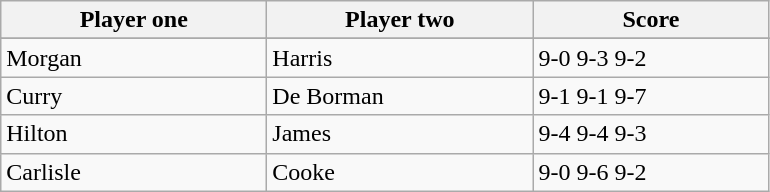<table class="wikitable">
<tr>
<th width=170>Player one</th>
<th width=170>Player two</th>
<th width=150>Score</th>
</tr>
<tr>
</tr>
<tr>
<td> Morgan</td>
<td> Harris</td>
<td>9-0 9-3 9-2</td>
</tr>
<tr>
<td> Curry</td>
<td> De Borman</td>
<td>9-1 9-1 9-7</td>
</tr>
<tr>
<td> Hilton</td>
<td> James</td>
<td>9-4 9-4 9-3</td>
</tr>
<tr>
<td> Carlisle</td>
<td> Cooke</td>
<td>9-0 9-6 9-2</td>
</tr>
</table>
